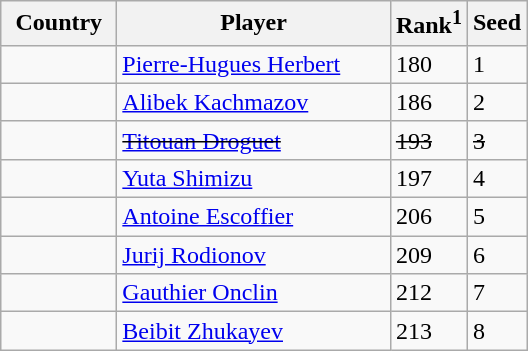<table class="sortable wikitable">
<tr>
<th width="70">Country</th>
<th width="175">Player</th>
<th>Rank<sup>1</sup></th>
<th>Seed</th>
</tr>
<tr>
<td></td>
<td><a href='#'>Pierre-Hugues Herbert</a></td>
<td>180</td>
<td>1</td>
</tr>
<tr>
<td></td>
<td><a href='#'>Alibek Kachmazov</a></td>
<td>186</td>
<td>2</td>
</tr>
<tr>
<td><s></s></td>
<td><s><a href='#'>Titouan Droguet</a></s></td>
<td><s>193</s></td>
<td><s>3</s></td>
</tr>
<tr>
<td></td>
<td><a href='#'>Yuta Shimizu</a></td>
<td>197</td>
<td>4</td>
</tr>
<tr>
<td></td>
<td><a href='#'>Antoine Escoffier</a></td>
<td>206</td>
<td>5</td>
</tr>
<tr>
<td></td>
<td><a href='#'>Jurij Rodionov</a></td>
<td>209</td>
<td>6</td>
</tr>
<tr>
<td></td>
<td><a href='#'>Gauthier Onclin</a></td>
<td>212</td>
<td>7</td>
</tr>
<tr>
<td></td>
<td><a href='#'>Beibit Zhukayev</a></td>
<td>213</td>
<td>8</td>
</tr>
</table>
